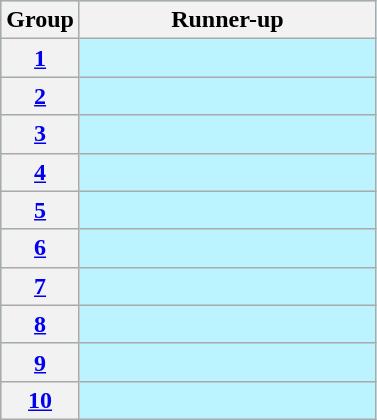<table class="wikitable" style="background:#BBF3FF">
<tr>
<th>Group</th>
<th style="width:190px">Runner-up</th>
</tr>
<tr>
<th><a href='#'>1</a></th>
<td></td>
</tr>
<tr>
<th><a href='#'>2</a></th>
<td></td>
</tr>
<tr>
<th><a href='#'>3</a></th>
<td></td>
</tr>
<tr>
<th><a href='#'>4</a></th>
<td></td>
</tr>
<tr>
<th><a href='#'>5</a></th>
<td></td>
</tr>
<tr>
<th><a href='#'>6</a></th>
<td></td>
</tr>
<tr>
<th><a href='#'>7</a></th>
<td></td>
</tr>
<tr>
<th><a href='#'>8</a></th>
<td></td>
</tr>
<tr>
<th><a href='#'>9</a></th>
<td></td>
</tr>
<tr>
<th><a href='#'>10</a></th>
<td></td>
</tr>
</table>
